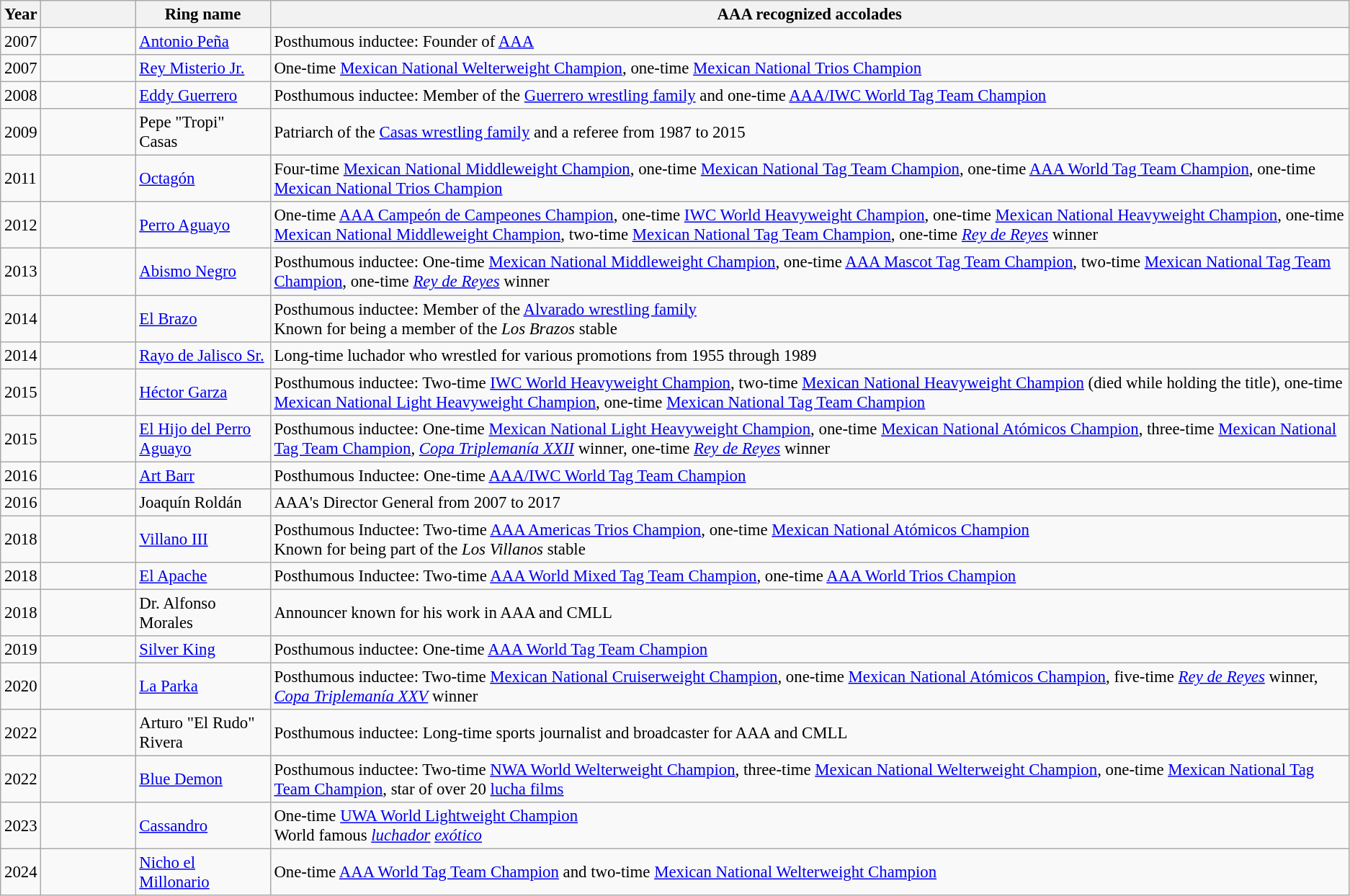<table class="wikitable sortable" style="font-size: 95%">
<tr>
<th style="width:1%;">Year</th>
<th style="width:7%;"></th>
<th style="width:10%;">Ring name<br></th>
<th class="unsortable">AAA recognized accolades</th>
</tr>
<tr>
<td>2007</td>
<td></td>
<td><a href='#'>Antonio Peña</a></td>
<td>Posthumous inductee: Founder of <a href='#'>AAA</a></td>
</tr>
<tr>
<td>2007</td>
<td></td>
<td><a href='#'>Rey Misterio Jr.</a><br></td>
<td>One-time <a href='#'>Mexican National Welterweight Champion</a>, one-time <a href='#'>Mexican National Trios Champion</a></td>
</tr>
<tr>
<td>2008</td>
<td></td>
<td><a href='#'>Eddy Guerrero</a><br></td>
<td>Posthumous inductee: Member of the <a href='#'>Guerrero wrestling family</a> and one-time <a href='#'>AAA/IWC World Tag Team Champion</a></td>
</tr>
<tr>
<td>2009</td>
<td></td>
<td>Pepe "Tropi" Casas<br></td>
<td>Patriarch of the <a href='#'>Casas wrestling family</a> and a referee from 1987 to 2015</td>
</tr>
<tr>
<td>2011</td>
<td></td>
<td><a href='#'>Octagón</a><br></td>
<td>Four-time <a href='#'>Mexican National Middleweight Champion</a>, one-time <a href='#'>Mexican National Tag Team Champion</a>, one-time <a href='#'>AAA World Tag Team Champion</a>, one-time <a href='#'>Mexican National Trios Champion</a></td>
</tr>
<tr>
<td>2012</td>
<td></td>
<td><a href='#'>Perro Aguayo</a><br></td>
<td>One-time <a href='#'>AAA Campeón de Campeones Champion</a>, one-time <a href='#'>IWC World Heavyweight Champion</a>, one-time <a href='#'>Mexican National Heavyweight Champion</a>, one-time <a href='#'>Mexican National Middleweight Champion</a>, two-time <a href='#'>Mexican National Tag Team Champion</a>, one-time <em><a href='#'>Rey de Reyes</a></em> winner</td>
</tr>
<tr>
<td>2013</td>
<td></td>
<td><a href='#'>Abismo Negro</a><br></td>
<td>Posthumous inductee: One-time <a href='#'>Mexican National Middleweight Champion</a>, one-time <a href='#'>AAA Mascot Tag Team Champion</a>, two-time <a href='#'>Mexican National Tag Team Champion</a>, one-time <em><a href='#'>Rey de Reyes</a></em> winner</td>
</tr>
<tr>
<td>2014</td>
<td></td>
<td><a href='#'>El Brazo</a><br></td>
<td>Posthumous inductee: Member of the <a href='#'>Alvarado wrestling family</a><br>Known for being a member of the <em>Los Brazos</em> stable</td>
</tr>
<tr>
<td>2014</td>
<td></td>
<td><a href='#'>Rayo de Jalisco Sr.</a><br></td>
<td>Long-time luchador who wrestled for various promotions from 1955 through 1989</td>
</tr>
<tr>
<td>2015</td>
<td></td>
<td><a href='#'>Héctor Garza</a><br></td>
<td>Posthumous inductee: Two-time <a href='#'>IWC World Heavyweight Champion</a>, two-time <a href='#'>Mexican National Heavyweight Champion</a> (died while holding the title), one-time <a href='#'>Mexican National Light Heavyweight Champion</a>, one-time <a href='#'>Mexican National Tag Team Champion</a></td>
</tr>
<tr>
<td>2015</td>
<td></td>
<td><a href='#'>El Hijo del Perro Aguayo</a><br></td>
<td>Posthumous inductee: One-time <a href='#'>Mexican National Light Heavyweight Champion</a>, one-time <a href='#'>Mexican National Atómicos Champion</a>, three-time <a href='#'>Mexican National Tag Team Champion</a>, <em><a href='#'>Copa Triplemanía XXII</a></em> winner, one-time <em><a href='#'>Rey de Reyes</a></em> winner</td>
</tr>
<tr>
<td>2016</td>
<td></td>
<td><a href='#'>Art Barr</a><br></td>
<td>Posthumous Inductee: One-time <a href='#'>AAA/IWC World Tag Team Champion</a></td>
</tr>
<tr>
<td>2016</td>
<td></td>
<td>Joaquín Roldán</td>
<td>AAA's Director General from 2007 to 2017</td>
</tr>
<tr>
<td>2018</td>
<td></td>
<td><a href='#'>Villano III</a><br></td>
<td>Posthumous Inductee: Two-time <a href='#'>AAA Americas Trios Champion</a>, one-time <a href='#'>Mexican National Atómicos Champion</a><br>Known for being part of the <em>Los Villanos</em> stable</td>
</tr>
<tr>
<td>2018</td>
<td></td>
<td><a href='#'>El Apache</a><br></td>
<td>Posthumous Inductee: Two-time <a href='#'>AAA World Mixed Tag Team Champion</a>, one-time <a href='#'>AAA World Trios Champion</a></td>
</tr>
<tr>
<td>2018</td>
<td></td>
<td>Dr. Alfonso Morales</td>
<td>Announcer known for his work in AAA and CMLL</td>
</tr>
<tr>
<td>2019</td>
<td></td>
<td><a href='#'>Silver King</a><br></td>
<td>Posthumous inductee: One-time <a href='#'>AAA World Tag Team Champion</a></td>
</tr>
<tr>
<td>2020</td>
<td></td>
<td><a href='#'>La Parka</a><br></td>
<td>Posthumous inductee: Two-time <a href='#'>Mexican National Cruiserweight Champion</a>, one-time <a href='#'>Mexican National Atómicos Champion</a>, five-time <em><a href='#'>Rey de Reyes</a></em> winner, <em><a href='#'>Copa Triplemanía XXV</a></em> winner</td>
</tr>
<tr>
<td>2022</td>
<td></td>
<td>Arturo "El Rudo" Rivera<br></td>
<td>Posthumous inductee: Long-time sports journalist and broadcaster for AAA and CMLL</td>
</tr>
<tr>
<td>2022</td>
<td></td>
<td><a href='#'>Blue Demon</a><br></td>
<td>Posthumous inductee: Two-time <a href='#'>NWA World Welterweight Champion</a>, three-time <a href='#'>Mexican National Welterweight Champion</a>, one-time <a href='#'>Mexican National Tag Team Champion</a>, star of over 20 <a href='#'>lucha films</a></td>
</tr>
<tr>
<td>2023</td>
<td></td>
<td><a href='#'>Cassandro</a><br></td>
<td>One-time <a href='#'>UWA World Lightweight Champion</a><br>World famous <em><a href='#'>luchador</a> <a href='#'>exótico</a></em></td>
</tr>
<tr>
<td>2024</td>
<td></td>
<td><a href='#'>Nicho el Millonario</a><br></td>
<td>One-time <a href='#'>AAA World Tag Team Champion</a> and two-time <a href='#'>Mexican National Welterweight Champion</a></td>
</tr>
</table>
